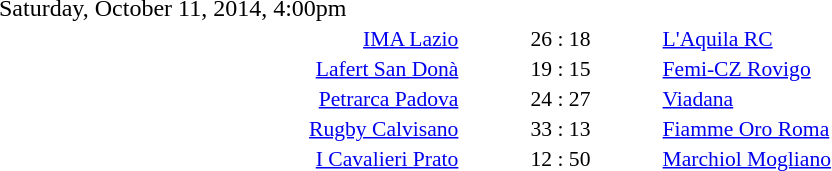<table style="width:70%;" cellspacing="1">
<tr>
<th width=35%></th>
<th width=15%></th>
<th></th>
</tr>
<tr>
<td>Saturday, October 11, 2014, 4:00pm</td>
</tr>
<tr style=font-size:90%>
<td align=right><a href='#'>IMA Lazio</a></td>
<td align=center>26 : 18</td>
<td><a href='#'>L'Aquila RC</a></td>
</tr>
<tr style=font-size:90%>
<td align=right><a href='#'>Lafert San Donà</a></td>
<td align=center>19 : 15</td>
<td><a href='#'>Femi-CZ Rovigo</a></td>
</tr>
<tr style=font-size:90%>
<td align=right><a href='#'>Petrarca Padova</a></td>
<td align=center>24 : 27</td>
<td><a href='#'>Viadana</a></td>
</tr>
<tr style=font-size:90%>
<td align=right><a href='#'>Rugby Calvisano</a></td>
<td align=center>33 : 13</td>
<td><a href='#'>Fiamme Oro Roma</a></td>
</tr>
<tr style=font-size:90%>
<td align=right><a href='#'>I Cavalieri Prato</a></td>
<td align=center>12 : 50</td>
<td><a href='#'>Marchiol Mogliano</a></td>
</tr>
</table>
